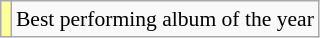<table class="wikitable plainrowheaders" style="font-size:90%;">
<tr>
<td bgcolor=#FFFF99 align=center></td>
<td>Best performing album of the year</td>
</tr>
</table>
